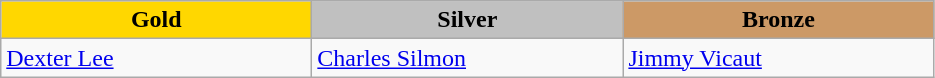<table class="wikitable" style="text-align:left">
<tr align="center">
<td width=200 bgcolor=gold><strong>Gold</strong></td>
<td width=200 bgcolor=silver><strong>Silver</strong></td>
<td width=200 bgcolor=CC9966><strong>Bronze</strong></td>
</tr>
<tr>
<td><a href='#'>Dexter Lee</a><br></td>
<td><a href='#'>Charles Silmon</a><br></td>
<td><a href='#'>Jimmy Vicaut</a><br></td>
</tr>
</table>
